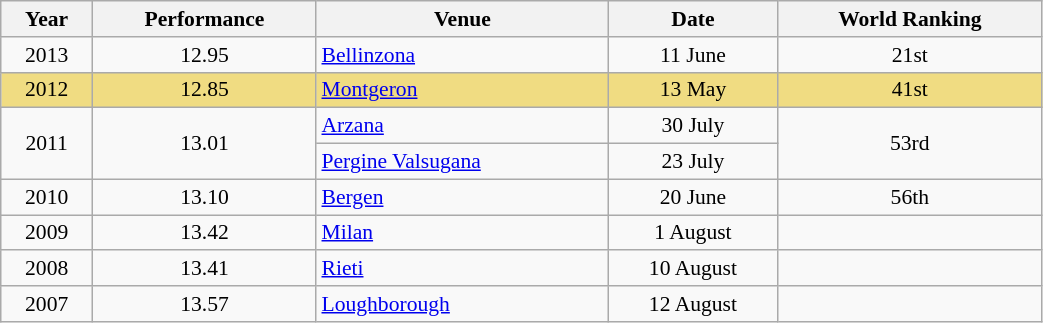<table class="wikitable" width=55% style="font-size:90%; text-align:center;">
<tr>
<th>Year</th>
<th>Performance</th>
<th>Venue</th>
<th>Date</th>
<th>World Ranking</th>
</tr>
<tr>
<td>2013</td>
<td>12.95</td>
<td align=left> <a href='#'>Bellinzona</a></td>
<td>11 June</td>
<td>21st</td>
</tr>
<tr bgcolor=#F0DC82>
<td>2012</td>
<td>12.85</td>
<td align=left> <a href='#'>Montgeron</a></td>
<td>13 May</td>
<td>41st</td>
</tr>
<tr>
<td rowspan=2>2011</td>
<td rowspan=2>13.01</td>
<td align=left> <a href='#'>Arzana</a></td>
<td>30 July</td>
<td rowspan=2>53rd</td>
</tr>
<tr>
<td align=left> <a href='#'>Pergine Valsugana</a></td>
<td>23 July</td>
</tr>
<tr>
<td>2010</td>
<td>13.10</td>
<td align=left> <a href='#'>Bergen</a></td>
<td>20 June</td>
<td>56th</td>
</tr>
<tr>
<td>2009</td>
<td>13.42</td>
<td align=left> <a href='#'>Milan</a></td>
<td>1 August</td>
<td></td>
</tr>
<tr>
<td>2008</td>
<td>13.41</td>
<td align=left> <a href='#'>Rieti</a></td>
<td>10 August</td>
<td></td>
</tr>
<tr>
<td>2007</td>
<td>13.57</td>
<td align=left> <a href='#'>Loughborough</a></td>
<td>12 August</td>
<td></td>
</tr>
</table>
